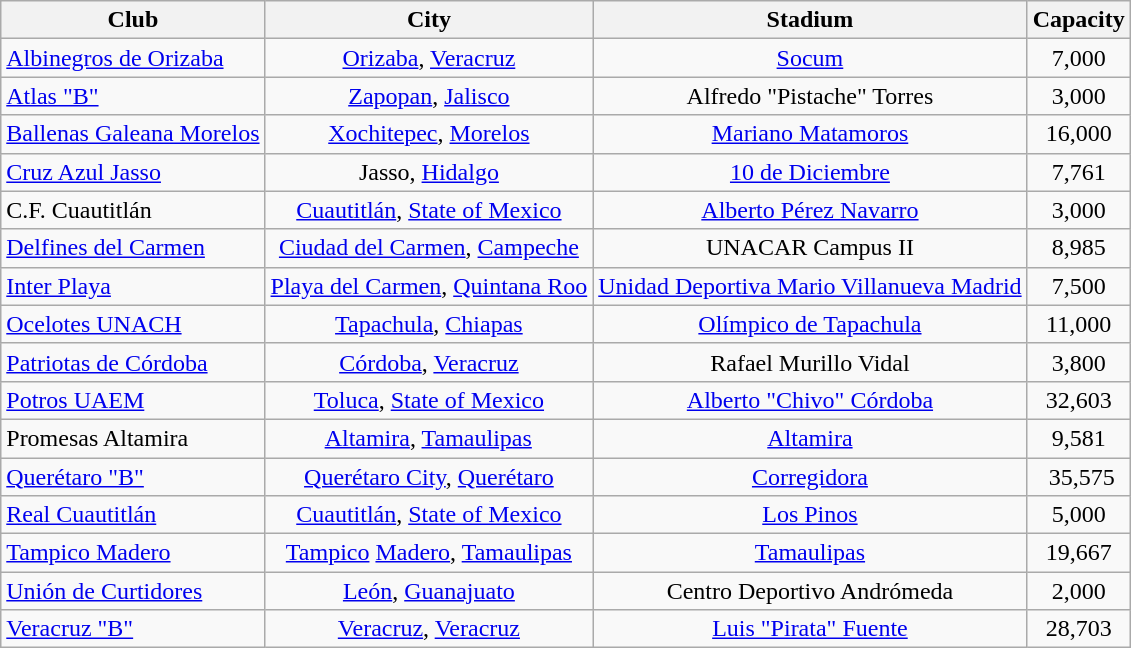<table class="wikitable sortable" style="text-align: center;">
<tr>
<th>Club</th>
<th>City</th>
<th>Stadium</th>
<th>Capacity</th>
</tr>
<tr>
<td align="left"><a href='#'>Albinegros de Orizaba</a></td>
<td><a href='#'>Orizaba</a>, <a href='#'>Veracruz</a></td>
<td><a href='#'>Socum</a></td>
<td>7,000</td>
</tr>
<tr>
<td align="left"><a href='#'>Atlas "B"</a></td>
<td><a href='#'>Zapopan</a>, <a href='#'>Jalisco</a></td>
<td>Alfredo "Pistache" Torres</td>
<td>3,000</td>
</tr>
<tr>
<td align="left"><a href='#'>Ballenas Galeana Morelos</a></td>
<td><a href='#'>Xochitepec</a>, <a href='#'>Morelos</a></td>
<td><a href='#'>Mariano Matamoros</a></td>
<td>16,000</td>
</tr>
<tr>
<td align="left"><a href='#'>Cruz Azul Jasso</a></td>
<td>Jasso, <a href='#'>Hidalgo</a></td>
<td><a href='#'>10 de Diciembre</a></td>
<td>7,761</td>
</tr>
<tr>
<td align="left">C.F. Cuautitlán</td>
<td><a href='#'>Cuautitlán</a>, <a href='#'>State of Mexico</a></td>
<td><a href='#'>Alberto Pérez Navarro</a></td>
<td>3,000</td>
</tr>
<tr>
<td align="left"><a href='#'>Delfines del Carmen</a></td>
<td><a href='#'>Ciudad del Carmen</a>, <a href='#'>Campeche</a></td>
<td>UNACAR Campus II</td>
<td>8,985</td>
</tr>
<tr>
<td align="left"><a href='#'>Inter Playa</a></td>
<td><a href='#'>Playa del Carmen</a>, <a href='#'>Quintana Roo</a></td>
<td><a href='#'>Unidad Deportiva Mario Villanueva Madrid</a></td>
<td>7,500</td>
</tr>
<tr>
<td align="left"><a href='#'>Ocelotes UNACH</a></td>
<td><a href='#'>Tapachula</a>, <a href='#'>Chiapas</a></td>
<td><a href='#'>Olímpico de Tapachula</a></td>
<td>11,000</td>
</tr>
<tr>
<td align="left"><a href='#'>Patriotas de Córdoba</a></td>
<td><a href='#'>Córdoba</a>, <a href='#'>Veracruz</a></td>
<td>Rafael Murillo Vidal</td>
<td>3,800</td>
</tr>
<tr>
<td align="left"><a href='#'>Potros UAEM</a></td>
<td><a href='#'>Toluca</a>, <a href='#'>State of Mexico</a></td>
<td><a href='#'>Alberto "Chivo" Córdoba</a></td>
<td>32,603</td>
</tr>
<tr>
<td align="left">Promesas Altamira</td>
<td> <a href='#'>Altamira</a>, <a href='#'>Tamaulipas</a> </td>
<td><a href='#'>Altamira</a></td>
<td>9,581</td>
</tr>
<tr>
<td align="left"><a href='#'>Querétaro "B"</a></td>
<td> <a href='#'>Querétaro City</a>, <a href='#'>Querétaro</a> </td>
<td> <a href='#'>Corregidora</a> </td>
<td> 35,575</td>
</tr>
<tr>
<td align="left"><a href='#'>Real Cuautitlán</a></td>
<td><a href='#'>Cuautitlán</a>, <a href='#'>State of Mexico</a></td>
<td><a href='#'>Los Pinos</a></td>
<td>5,000</td>
</tr>
<tr>
<td align="left"><a href='#'>Tampico Madero</a></td>
<td><a href='#'>Tampico</a> <a href='#'>Madero</a>, <a href='#'>Tamaulipas</a></td>
<td><a href='#'>Tamaulipas</a></td>
<td>19,667</td>
</tr>
<tr>
<td align="left"><a href='#'>Unión de Curtidores</a></td>
<td><a href='#'>León</a>, <a href='#'>Guanajuato</a></td>
<td>Centro Deportivo Andrómeda</td>
<td>2,000</td>
</tr>
<tr>
<td align="left"><a href='#'>Veracruz "B"</a></td>
<td><a href='#'>Veracruz</a>, <a href='#'>Veracruz</a></td>
<td><a href='#'>Luis "Pirata" Fuente</a></td>
<td>28,703</td>
</tr>
</table>
